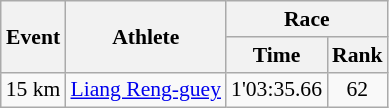<table class="wikitable" border="1" style="font-size:90%">
<tr>
<th rowspan=2>Event</th>
<th rowspan=2>Athlete</th>
<th colspan=2>Race</th>
</tr>
<tr>
<th>Time</th>
<th>Rank</th>
</tr>
<tr>
<td>15 km</td>
<td><a href='#'>Liang Reng-guey</a></td>
<td align=center>1'03:35.66</td>
<td align=center>62</td>
</tr>
</table>
